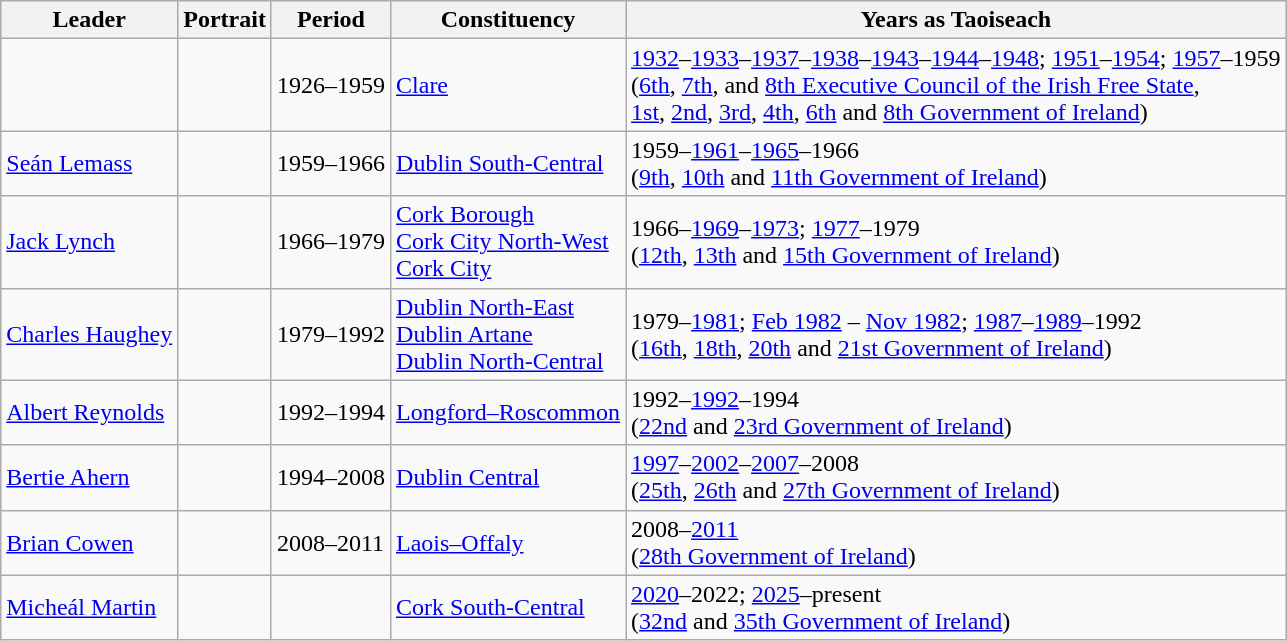<table class="wikitable">
<tr>
<th>Leader</th>
<th>Portrait</th>
<th>Period</th>
<th>Constituency</th>
<th>Years as Taoiseach</th>
</tr>
<tr>
<td></td>
<td></td>
<td>1926–1959</td>
<td><a href='#'>Clare</a></td>
<td><a href='#'>1932</a>–<a href='#'>1933</a>–<a href='#'>1937</a>–<a href='#'>1938</a>–<a href='#'>1943</a>–<a href='#'>1944</a>–<a href='#'>1948</a>; <a href='#'>1951</a>–<a href='#'>1954</a>; <a href='#'>1957</a>–1959<br>(<a href='#'>6th</a>, <a href='#'>7th</a>, and <a href='#'>8th Executive Council of the Irish Free State</a>,<br><a href='#'>1st</a>, <a href='#'>2nd</a>, <a href='#'>3rd</a>, <a href='#'>4th</a>, <a href='#'>6th</a> and <a href='#'>8th Government of Ireland</a>)</td>
</tr>
<tr>
<td><a href='#'>Seán Lemass</a></td>
<td></td>
<td>1959–1966</td>
<td><a href='#'>Dublin South-Central</a></td>
<td>1959–<a href='#'>1961</a>–<a href='#'>1965</a>–1966<br>(<a href='#'>9th</a>, <a href='#'>10th</a> and <a href='#'>11th Government of Ireland</a>)</td>
</tr>
<tr>
<td><a href='#'>Jack Lynch</a></td>
<td></td>
<td>1966–1979</td>
<td><a href='#'>Cork Borough</a> <br><a href='#'>Cork City North-West</a> <br><a href='#'>Cork City</a> </td>
<td>1966–<a href='#'>1969</a>–<a href='#'>1973</a>; <a href='#'>1977</a>–1979<br>(<a href='#'>12th</a>, <a href='#'>13th</a> and <a href='#'>15th Government of Ireland</a>)</td>
</tr>
<tr>
<td><a href='#'>Charles Haughey</a></td>
<td></td>
<td>1979–1992</td>
<td><a href='#'>Dublin North-East</a> <br><a href='#'>Dublin Artane</a> <br><a href='#'>Dublin North-Central</a> </td>
<td>1979–<a href='#'>1981</a>; <a href='#'>Feb 1982</a> – <a href='#'>Nov 1982</a>; <a href='#'>1987</a>–<a href='#'>1989</a>–1992<br>(<a href='#'>16th</a>, <a href='#'>18th</a>, <a href='#'>20th</a> and <a href='#'>21st Government of Ireland</a>)</td>
</tr>
<tr>
<td><a href='#'>Albert Reynolds</a></td>
<td></td>
<td>1992–1994</td>
<td><a href='#'>Longford–Roscommon</a></td>
<td>1992–<a href='#'>1992</a>–1994<br>(<a href='#'>22nd</a> and <a href='#'>23rd Government of Ireland</a>)</td>
</tr>
<tr>
<td><a href='#'>Bertie Ahern</a></td>
<td></td>
<td>1994–2008</td>
<td><a href='#'>Dublin Central</a></td>
<td><a href='#'>1997</a>–<a href='#'>2002</a>–<a href='#'>2007</a>–2008<br>(<a href='#'>25th</a>, <a href='#'>26th</a> and <a href='#'>27th Government of Ireland</a>)</td>
</tr>
<tr>
<td><a href='#'>Brian Cowen</a></td>
<td></td>
<td>2008–2011</td>
<td><a href='#'>Laois–Offaly</a></td>
<td>2008–<a href='#'>2011</a><br>(<a href='#'>28th Government of Ireland</a>)</td>
</tr>
<tr>
<td><a href='#'>Micheál Martin</a></td>
<td></td>
<td></td>
<td><a href='#'>Cork South-Central</a></td>
<td><a href='#'>2020</a>–2022; <a href='#'>2025</a>–present <br>(<a href='#'>32nd</a> and <a href='#'>35th Government of Ireland</a>)</td>
</tr>
</table>
